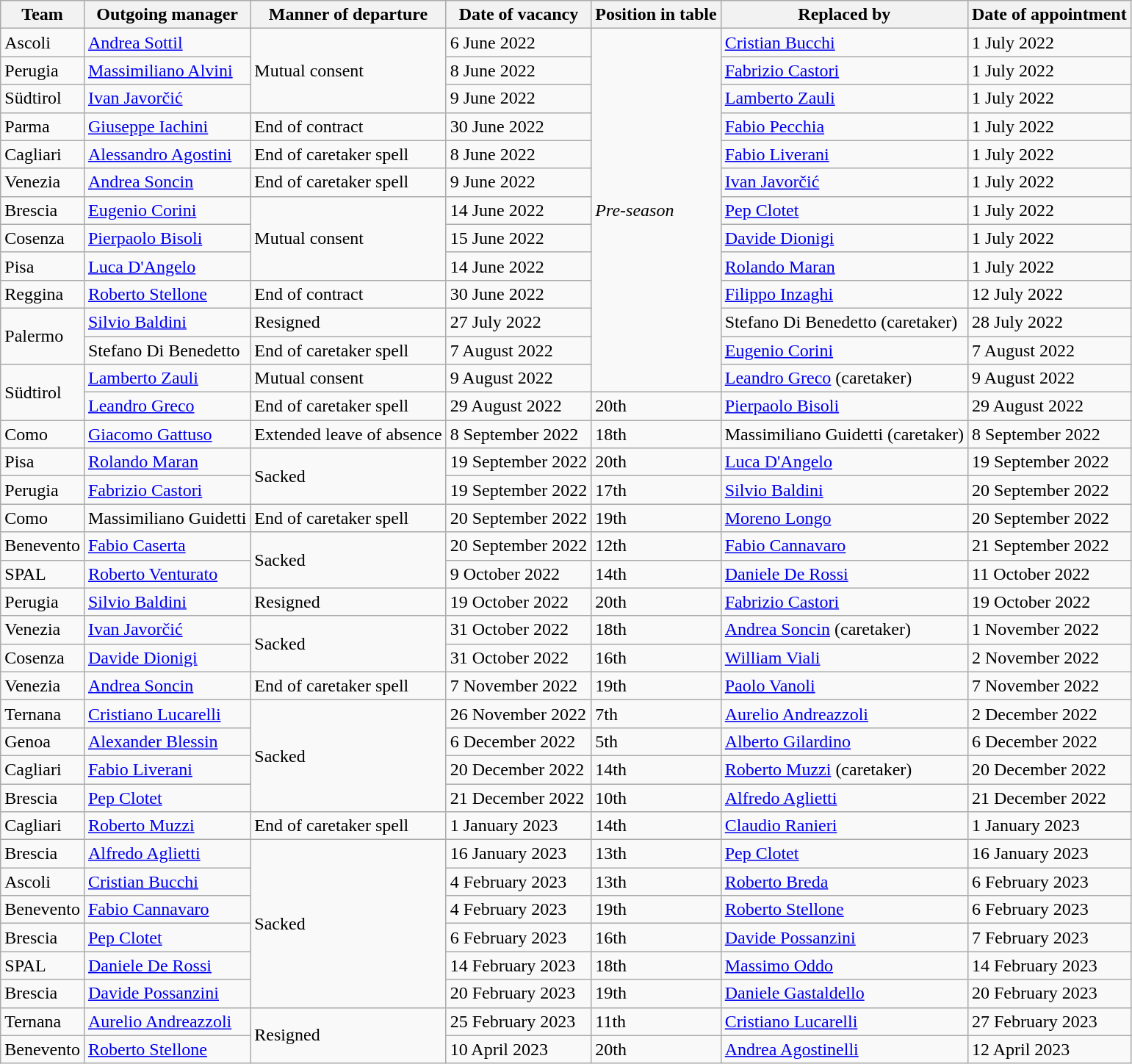<table class="wikitable sortable">
<tr>
<th>Team</th>
<th>Outgoing manager</th>
<th>Manner of departure</th>
<th>Date of vacancy</th>
<th>Position in table</th>
<th>Replaced by</th>
<th>Date of appointment</th>
</tr>
<tr>
<td>Ascoli</td>
<td> <a href='#'>Andrea Sottil</a></td>
<td rowspan="3">Mutual consent</td>
<td>6 June 2022</td>
<td rowspan="13"><em>Pre-season</em></td>
<td> <a href='#'>Cristian Bucchi</a></td>
<td>1 July 2022</td>
</tr>
<tr>
<td>Perugia</td>
<td> <a href='#'>Massimiliano Alvini</a></td>
<td>8 June 2022</td>
<td> <a href='#'>Fabrizio Castori</a></td>
<td>1 July 2022</td>
</tr>
<tr>
<td>Südtirol</td>
<td> <a href='#'>Ivan Javorčić</a></td>
<td>9 June 2022</td>
<td> <a href='#'>Lamberto Zauli</a></td>
<td>1 July 2022</td>
</tr>
<tr>
<td>Parma</td>
<td> <a href='#'>Giuseppe Iachini</a></td>
<td>End of contract</td>
<td>30 June 2022</td>
<td> <a href='#'>Fabio Pecchia</a></td>
<td>1 July 2022</td>
</tr>
<tr>
<td>Cagliari</td>
<td> <a href='#'>Alessandro Agostini</a></td>
<td>End of caretaker spell</td>
<td>8 June 2022</td>
<td> <a href='#'>Fabio Liverani</a></td>
<td>1 July 2022</td>
</tr>
<tr>
<td>Venezia</td>
<td> <a href='#'>Andrea Soncin</a></td>
<td>End of caretaker spell</td>
<td>9 June 2022</td>
<td> <a href='#'>Ivan Javorčić</a></td>
<td>1 July 2022</td>
</tr>
<tr>
<td>Brescia</td>
<td> <a href='#'>Eugenio Corini</a></td>
<td rowspan="3">Mutual consent</td>
<td>14 June 2022</td>
<td> <a href='#'>Pep Clotet</a></td>
<td>1 July 2022</td>
</tr>
<tr>
<td>Cosenza</td>
<td> <a href='#'>Pierpaolo Bisoli</a></td>
<td>15 June 2022</td>
<td> <a href='#'>Davide Dionigi</a></td>
<td>1 July 2022</td>
</tr>
<tr>
<td>Pisa</td>
<td> <a href='#'>Luca D'Angelo</a></td>
<td>14 June 2022</td>
<td> <a href='#'>Rolando Maran</a></td>
<td>1 July 2022</td>
</tr>
<tr>
<td>Reggina</td>
<td> <a href='#'>Roberto Stellone</a></td>
<td>End of contract</td>
<td>30 June 2022</td>
<td> <a href='#'>Filippo Inzaghi</a></td>
<td>12 July 2022</td>
</tr>
<tr>
<td rowspan="2">Palermo</td>
<td> <a href='#'>Silvio Baldini</a></td>
<td>Resigned</td>
<td>27 July 2022</td>
<td> Stefano Di Benedetto (caretaker)</td>
<td>28 July 2022</td>
</tr>
<tr>
<td> Stefano Di Benedetto</td>
<td>End of caretaker spell</td>
<td>7 August 2022</td>
<td> <a href='#'>Eugenio Corini</a></td>
<td>7 August 2022</td>
</tr>
<tr>
<td rowspan="2">Südtirol</td>
<td> <a href='#'>Lamberto Zauli</a></td>
<td>Mutual consent</td>
<td>9 August 2022</td>
<td> <a href='#'>Leandro Greco</a> (caretaker)</td>
<td>9 August 2022</td>
</tr>
<tr>
<td> <a href='#'>Leandro Greco</a></td>
<td>End of caretaker spell</td>
<td>29 August 2022</td>
<td>20th</td>
<td> <a href='#'>Pierpaolo Bisoli</a></td>
<td>29 August 2022</td>
</tr>
<tr>
<td>Como</td>
<td> <a href='#'>Giacomo Gattuso</a></td>
<td>Extended leave of absence</td>
<td>8 September 2022</td>
<td>18th</td>
<td> Massimiliano Guidetti (caretaker)</td>
<td>8 September 2022</td>
</tr>
<tr>
<td>Pisa</td>
<td> <a href='#'>Rolando Maran</a></td>
<td rowspan="2">Sacked</td>
<td>19 September 2022</td>
<td>20th</td>
<td> <a href='#'>Luca D'Angelo</a></td>
<td>19 September 2022</td>
</tr>
<tr>
<td>Perugia</td>
<td> <a href='#'>Fabrizio Castori</a></td>
<td>19 September 2022</td>
<td>17th</td>
<td> <a href='#'>Silvio Baldini</a></td>
<td>20 September 2022</td>
</tr>
<tr>
<td>Como</td>
<td> Massimiliano Guidetti</td>
<td>End of caretaker spell</td>
<td>20 September 2022</td>
<td>19th</td>
<td> <a href='#'>Moreno Longo</a></td>
<td>20 September 2022</td>
</tr>
<tr>
<td>Benevento</td>
<td> <a href='#'>Fabio Caserta</a></td>
<td rowspan="2">Sacked</td>
<td>20 September 2022</td>
<td>12th</td>
<td> <a href='#'>Fabio Cannavaro</a></td>
<td>21 September 2022</td>
</tr>
<tr>
<td>SPAL</td>
<td> <a href='#'>Roberto Venturato</a></td>
<td>9 October 2022</td>
<td>14th</td>
<td> <a href='#'>Daniele De Rossi</a></td>
<td>11 October 2022</td>
</tr>
<tr>
<td>Perugia</td>
<td> <a href='#'>Silvio Baldini</a></td>
<td>Resigned</td>
<td>19 October 2022</td>
<td>20th</td>
<td> <a href='#'>Fabrizio Castori</a></td>
<td>19 October 2022</td>
</tr>
<tr>
<td>Venezia</td>
<td> <a href='#'>Ivan Javorčić</a></td>
<td rowspan="2">Sacked</td>
<td>31 October 2022</td>
<td>18th</td>
<td> <a href='#'>Andrea Soncin</a> (caretaker)</td>
<td>1 November 2022</td>
</tr>
<tr>
<td>Cosenza</td>
<td> <a href='#'>Davide Dionigi</a></td>
<td>31 October 2022</td>
<td>16th</td>
<td> <a href='#'>William Viali</a></td>
<td>2 November 2022</td>
</tr>
<tr>
<td>Venezia</td>
<td> <a href='#'>Andrea Soncin</a></td>
<td>End of caretaker spell</td>
<td>7 November 2022</td>
<td>19th</td>
<td> <a href='#'>Paolo Vanoli</a></td>
<td>7 November 2022</td>
</tr>
<tr>
<td>Ternana</td>
<td> <a href='#'>Cristiano Lucarelli</a></td>
<td rowspan="4">Sacked</td>
<td>26 November 2022</td>
<td>7th</td>
<td> <a href='#'>Aurelio Andreazzoli</a></td>
<td>2 December 2022</td>
</tr>
<tr>
<td>Genoa</td>
<td> <a href='#'>Alexander Blessin</a></td>
<td>6 December 2022</td>
<td>5th</td>
<td> <a href='#'>Alberto Gilardino</a></td>
<td>6 December 2022</td>
</tr>
<tr>
<td>Cagliari</td>
<td> <a href='#'>Fabio Liverani</a></td>
<td>20 December 2022</td>
<td>14th</td>
<td> <a href='#'>Roberto Muzzi</a> (caretaker)</td>
<td>20 December 2022</td>
</tr>
<tr>
<td>Brescia</td>
<td> <a href='#'>Pep Clotet</a></td>
<td>21 December 2022</td>
<td>10th</td>
<td> <a href='#'>Alfredo Aglietti</a></td>
<td>21 December 2022</td>
</tr>
<tr>
<td>Cagliari</td>
<td> <a href='#'>Roberto Muzzi</a></td>
<td>End of caretaker spell</td>
<td>1 January 2023</td>
<td>14th</td>
<td> <a href='#'>Claudio Ranieri</a></td>
<td>1 January 2023</td>
</tr>
<tr>
<td>Brescia</td>
<td> <a href='#'>Alfredo Aglietti</a></td>
<td rowspan="6">Sacked</td>
<td>16 January 2023</td>
<td>13th</td>
<td> <a href='#'>Pep Clotet</a></td>
<td>16 January 2023</td>
</tr>
<tr>
<td>Ascoli</td>
<td> <a href='#'>Cristian Bucchi</a></td>
<td>4 February 2023</td>
<td>13th</td>
<td> <a href='#'>Roberto Breda</a></td>
<td>6 February 2023</td>
</tr>
<tr>
<td>Benevento</td>
<td> <a href='#'>Fabio Cannavaro</a></td>
<td>4 February 2023</td>
<td>19th</td>
<td> <a href='#'>Roberto Stellone</a></td>
<td>6 February 2023</td>
</tr>
<tr>
<td>Brescia</td>
<td> <a href='#'>Pep Clotet</a></td>
<td>6 February 2023</td>
<td>16th</td>
<td> <a href='#'>Davide Possanzini</a></td>
<td>7 February 2023</td>
</tr>
<tr>
<td>SPAL</td>
<td> <a href='#'>Daniele De Rossi</a></td>
<td>14 February 2023</td>
<td>18th</td>
<td> <a href='#'>Massimo Oddo</a></td>
<td>14 February 2023</td>
</tr>
<tr>
<td>Brescia</td>
<td> <a href='#'>Davide Possanzini</a></td>
<td>20 February 2023</td>
<td>19th</td>
<td> <a href='#'>Daniele Gastaldello</a></td>
<td>20 February 2023</td>
</tr>
<tr>
<td>Ternana</td>
<td> <a href='#'>Aurelio Andreazzoli</a></td>
<td rowspan="2">Resigned</td>
<td>25 February 2023</td>
<td>11th</td>
<td> <a href='#'>Cristiano Lucarelli</a></td>
<td>27 February 2023</td>
</tr>
<tr>
<td>Benevento</td>
<td> <a href='#'>Roberto Stellone</a></td>
<td>10 April 2023</td>
<td>20th</td>
<td> <a href='#'>Andrea Agostinelli</a></td>
<td>12 April 2023</td>
</tr>
</table>
